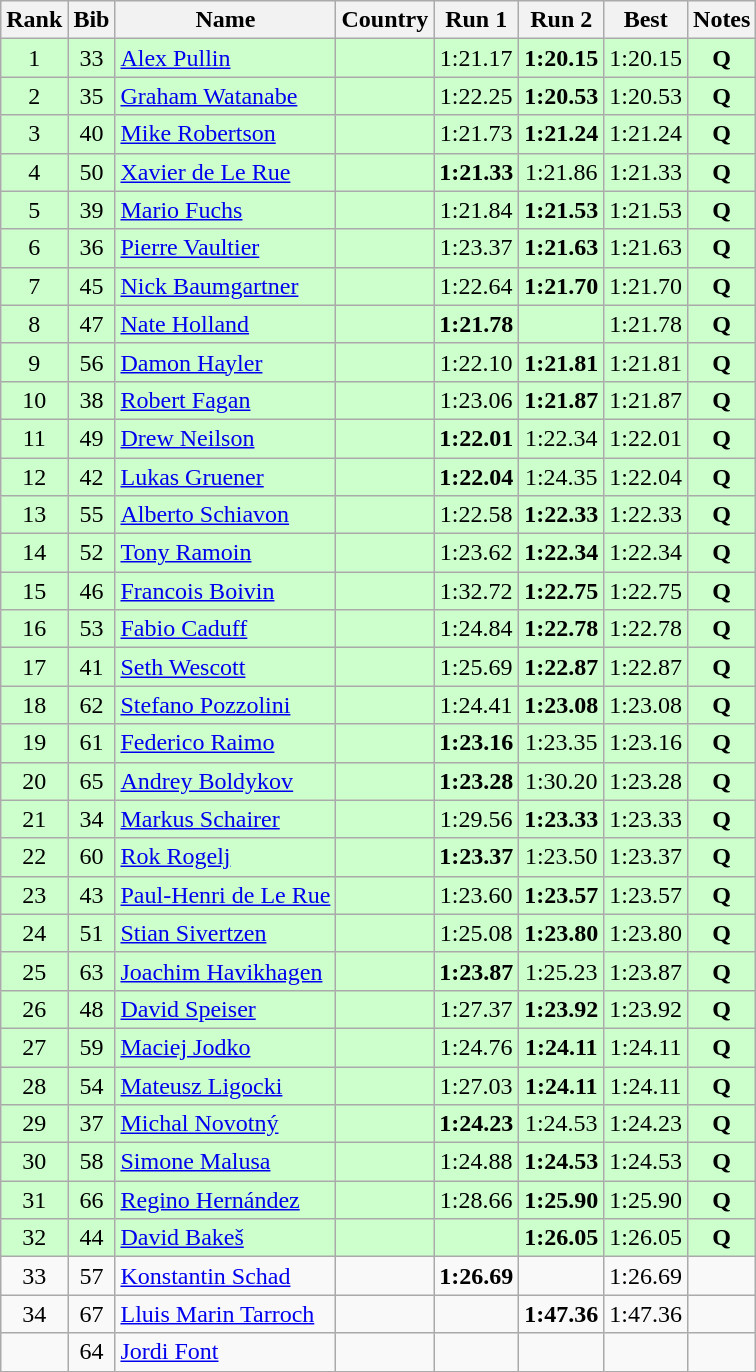<table class="wikitable sortable" style="text-align:center">
<tr>
<th>Rank</th>
<th>Bib</th>
<th>Name</th>
<th>Country</th>
<th>Run 1</th>
<th>Run 2</th>
<th>Best</th>
<th>Notes</th>
</tr>
<tr bgcolor="#ccffcc">
<td>1</td>
<td>33</td>
<td align=left><a href='#'>Alex Pullin</a></td>
<td align=left></td>
<td>1:21.17</td>
<td><strong>1:20.15</strong></td>
<td>1:20.15</td>
<td><strong>Q</strong></td>
</tr>
<tr bgcolor="#ccffcc">
<td>2</td>
<td>35</td>
<td align=left><a href='#'>Graham Watanabe</a></td>
<td align=left></td>
<td>1:22.25</td>
<td><strong>1:20.53</strong></td>
<td>1:20.53</td>
<td><strong>Q</strong></td>
</tr>
<tr bgcolor="#ccffcc">
<td>3</td>
<td>40</td>
<td align=left><a href='#'>Mike Robertson</a></td>
<td align=left></td>
<td>1:21.73</td>
<td><strong>1:21.24</strong></td>
<td>1:21.24</td>
<td><strong>Q</strong></td>
</tr>
<tr bgcolor="#ccffcc">
<td>4</td>
<td>50</td>
<td align=left><a href='#'>Xavier de Le Rue</a></td>
<td align=left></td>
<td><strong>1:21.33</strong></td>
<td>1:21.86</td>
<td>1:21.33</td>
<td><strong>Q</strong></td>
</tr>
<tr bgcolor="#ccffcc">
<td>5</td>
<td>39</td>
<td align=left><a href='#'>Mario Fuchs</a></td>
<td align=left></td>
<td>1:21.84</td>
<td><strong>1:21.53</strong></td>
<td>1:21.53</td>
<td><strong>Q</strong></td>
</tr>
<tr bgcolor="#ccffcc">
<td>6</td>
<td>36</td>
<td align=left><a href='#'>Pierre Vaultier</a></td>
<td align=left></td>
<td>1:23.37</td>
<td><strong>1:21.63</strong></td>
<td>1:21.63</td>
<td><strong>Q</strong></td>
</tr>
<tr bgcolor="#ccffcc">
<td>7</td>
<td>45</td>
<td align=left><a href='#'>Nick Baumgartner</a></td>
<td align=left></td>
<td>1:22.64</td>
<td><strong>1:21.70</strong></td>
<td>1:21.70</td>
<td><strong>Q</strong></td>
</tr>
<tr bgcolor="#ccffcc">
<td>8</td>
<td>47</td>
<td align=left><a href='#'>Nate Holland</a></td>
<td align=left></td>
<td><strong>1:21.78</strong></td>
<td></td>
<td>1:21.78</td>
<td><strong>Q</strong></td>
</tr>
<tr bgcolor="#ccffcc">
<td>9</td>
<td>56</td>
<td align=left><a href='#'>Damon Hayler</a></td>
<td align=left></td>
<td>1:22.10</td>
<td><strong>1:21.81</strong></td>
<td>1:21.81</td>
<td><strong>Q</strong></td>
</tr>
<tr bgcolor="#ccffcc">
<td>10</td>
<td>38</td>
<td align=left><a href='#'>Robert Fagan</a></td>
<td align=left></td>
<td>1:23.06</td>
<td><strong>1:21.87</strong></td>
<td>1:21.87</td>
<td><strong>Q</strong></td>
</tr>
<tr bgcolor="#ccffcc">
<td>11</td>
<td>49</td>
<td align=left><a href='#'>Drew Neilson</a></td>
<td align=left></td>
<td><strong>1:22.01</strong></td>
<td>1:22.34</td>
<td>1:22.01</td>
<td><strong>Q</strong></td>
</tr>
<tr bgcolor="#ccffcc">
<td>12</td>
<td>42</td>
<td align=left><a href='#'>Lukas Gruener</a></td>
<td align=left></td>
<td><strong>1:22.04</strong></td>
<td>1:24.35</td>
<td>1:22.04</td>
<td><strong>Q</strong></td>
</tr>
<tr bgcolor="#ccffcc">
<td>13</td>
<td>55</td>
<td align=left><a href='#'>Alberto Schiavon</a></td>
<td align=left></td>
<td>1:22.58</td>
<td><strong>1:22.33</strong></td>
<td>1:22.33</td>
<td><strong>Q</strong></td>
</tr>
<tr bgcolor="#ccffcc">
<td>14</td>
<td>52</td>
<td align=left><a href='#'>Tony Ramoin</a></td>
<td align=left></td>
<td>1:23.62</td>
<td><strong>1:22.34</strong></td>
<td>1:22.34</td>
<td><strong>Q</strong></td>
</tr>
<tr bgcolor="#ccffcc">
<td>15</td>
<td>46</td>
<td align=left><a href='#'>Francois Boivin</a></td>
<td align=left></td>
<td>1:32.72</td>
<td><strong>1:22.75</strong></td>
<td>1:22.75</td>
<td><strong>Q</strong></td>
</tr>
<tr bgcolor="#ccffcc">
<td>16</td>
<td>53</td>
<td align=left><a href='#'>Fabio Caduff</a></td>
<td align=left></td>
<td>1:24.84</td>
<td><strong>1:22.78</strong></td>
<td>1:22.78</td>
<td><strong>Q</strong></td>
</tr>
<tr bgcolor="#ccffcc">
<td>17</td>
<td>41</td>
<td align=left><a href='#'>Seth Wescott</a></td>
<td align=left></td>
<td>1:25.69</td>
<td><strong>1:22.87</strong></td>
<td>1:22.87</td>
<td><strong>Q</strong></td>
</tr>
<tr bgcolor="#ccffcc">
<td>18</td>
<td>62</td>
<td align=left><a href='#'>Stefano Pozzolini</a></td>
<td align=left></td>
<td>1:24.41</td>
<td><strong>1:23.08</strong></td>
<td>1:23.08</td>
<td><strong>Q</strong></td>
</tr>
<tr bgcolor="#ccffcc">
<td>19</td>
<td>61</td>
<td align=left><a href='#'>Federico Raimo</a></td>
<td align=left></td>
<td><strong>1:23.16</strong></td>
<td>1:23.35</td>
<td>1:23.16</td>
<td><strong>Q</strong></td>
</tr>
<tr bgcolor="#ccffcc">
<td>20</td>
<td>65</td>
<td align=left><a href='#'>Andrey Boldykov</a></td>
<td align=left></td>
<td><strong>1:23.28</strong></td>
<td>1:30.20</td>
<td>1:23.28</td>
<td><strong>Q</strong></td>
</tr>
<tr bgcolor="#ccffcc">
<td>21</td>
<td>34</td>
<td align=left><a href='#'>Markus Schairer</a></td>
<td align=left></td>
<td>1:29.56</td>
<td><strong>1:23.33</strong></td>
<td>1:23.33</td>
<td><strong>Q</strong></td>
</tr>
<tr bgcolor="#ccffcc">
<td>22</td>
<td>60</td>
<td align=left><a href='#'>Rok Rogelj</a></td>
<td align=left></td>
<td><strong>1:23.37</strong></td>
<td>1:23.50</td>
<td>1:23.37</td>
<td><strong>Q</strong></td>
</tr>
<tr bgcolor="#ccffcc">
<td>23</td>
<td>43</td>
<td align=left><a href='#'>Paul-Henri de Le Rue</a></td>
<td align=left></td>
<td>1:23.60</td>
<td><strong>1:23.57</strong></td>
<td>1:23.57</td>
<td><strong>Q</strong></td>
</tr>
<tr bgcolor="#ccffcc">
<td>24</td>
<td>51</td>
<td align=left><a href='#'>Stian Sivertzen</a></td>
<td align=left></td>
<td>1:25.08</td>
<td><strong>1:23.80</strong></td>
<td>1:23.80</td>
<td><strong>Q</strong></td>
</tr>
<tr bgcolor="#ccffcc">
<td>25</td>
<td>63</td>
<td align=left><a href='#'>Joachim Havikhagen</a></td>
<td align=left></td>
<td><strong>1:23.87</strong></td>
<td>1:25.23</td>
<td>1:23.87</td>
<td><strong>Q</strong></td>
</tr>
<tr bgcolor="#ccffcc">
<td>26</td>
<td>48</td>
<td align=left><a href='#'>David Speiser</a></td>
<td align=left></td>
<td>1:27.37</td>
<td><strong>1:23.92</strong></td>
<td>1:23.92</td>
<td><strong>Q</strong></td>
</tr>
<tr bgcolor="#ccffcc">
<td>27</td>
<td>59</td>
<td align=left><a href='#'>Maciej Jodko</a></td>
<td align=left></td>
<td>1:24.76</td>
<td><strong>1:24.11</strong></td>
<td>1:24.11</td>
<td><strong>Q</strong></td>
</tr>
<tr bgcolor="#ccffcc">
<td>28</td>
<td>54</td>
<td align=left><a href='#'>Mateusz Ligocki</a></td>
<td align=left></td>
<td>1:27.03</td>
<td><strong>1:24.11</strong></td>
<td>1:24.11</td>
<td><strong>Q</strong></td>
</tr>
<tr bgcolor="#ccffcc">
<td>29</td>
<td>37</td>
<td align=left><a href='#'>Michal Novotný</a></td>
<td align=left></td>
<td><strong>1:24.23</strong></td>
<td>1:24.53</td>
<td>1:24.23</td>
<td><strong>Q</strong></td>
</tr>
<tr bgcolor="#ccffcc">
<td>30</td>
<td>58</td>
<td align=left><a href='#'>Simone Malusa</a></td>
<td align=left></td>
<td>1:24.88</td>
<td><strong>1:24.53</strong></td>
<td>1:24.53</td>
<td><strong>Q</strong></td>
</tr>
<tr bgcolor="#ccffcc">
<td>31</td>
<td>66</td>
<td align=left><a href='#'>Regino Hernández</a></td>
<td align=left></td>
<td>1:28.66</td>
<td><strong>1:25.90</strong></td>
<td>1:25.90</td>
<td><strong>Q</strong></td>
</tr>
<tr bgcolor="#ccffcc">
<td>32</td>
<td>44</td>
<td align=left><a href='#'>David Bakeš</a></td>
<td align=left></td>
<td></td>
<td><strong>1:26.05</strong></td>
<td>1:26.05</td>
<td><strong>Q</strong></td>
</tr>
<tr>
<td>33</td>
<td>57</td>
<td align=left><a href='#'>Konstantin Schad</a></td>
<td align=left></td>
<td><strong>1:26.69</strong></td>
<td></td>
<td>1:26.69</td>
<td></td>
</tr>
<tr>
<td>34</td>
<td>67</td>
<td align=left><a href='#'>Lluis Marin Tarroch</a></td>
<td align=left></td>
<td></td>
<td><strong>1:47.36</strong></td>
<td>1:47.36</td>
<td></td>
</tr>
<tr>
<td></td>
<td>64</td>
<td align=left><a href='#'>Jordi Font</a></td>
<td align=left></td>
<td></td>
<td></td>
<td></td>
<td></td>
</tr>
</table>
